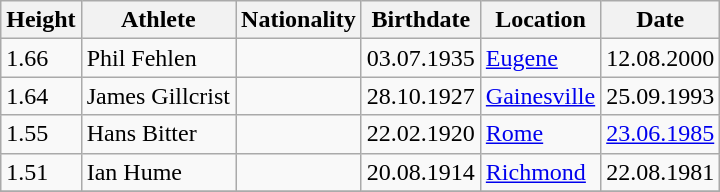<table class="wikitable">
<tr>
<th>Height</th>
<th>Athlete</th>
<th>Nationality</th>
<th>Birthdate</th>
<th>Location</th>
<th>Date</th>
</tr>
<tr>
<td>1.66</td>
<td>Phil Fehlen</td>
<td></td>
<td>03.07.1935</td>
<td><a href='#'>Eugene</a></td>
<td>12.08.2000</td>
</tr>
<tr>
<td>1.64</td>
<td>James Gillcrist</td>
<td></td>
<td>28.10.1927</td>
<td><a href='#'>Gainesville</a></td>
<td>25.09.1993</td>
</tr>
<tr>
<td>1.55</td>
<td>Hans Bitter</td>
<td></td>
<td>22.02.1920</td>
<td><a href='#'>Rome</a></td>
<td><a href='#'>23.06.1985</a></td>
</tr>
<tr>
<td>1.51</td>
<td>Ian Hume</td>
<td></td>
<td>20.08.1914</td>
<td><a href='#'>Richmond</a></td>
<td>22.08.1981</td>
</tr>
<tr>
</tr>
</table>
